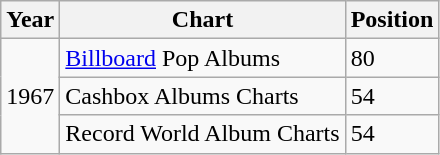<table class=wikitable>
<tr>
<th>Year</th>
<th>Chart</th>
<th>Position</th>
</tr>
<tr>
<td rowspan="3">1967</td>
<td><a href='#'>Billboard</a> Pop Albums</td>
<td>80</td>
</tr>
<tr>
<td>Cashbox Albums Charts</td>
<td>54</td>
</tr>
<tr>
<td>Record World Album Charts</td>
<td>54</td>
</tr>
</table>
